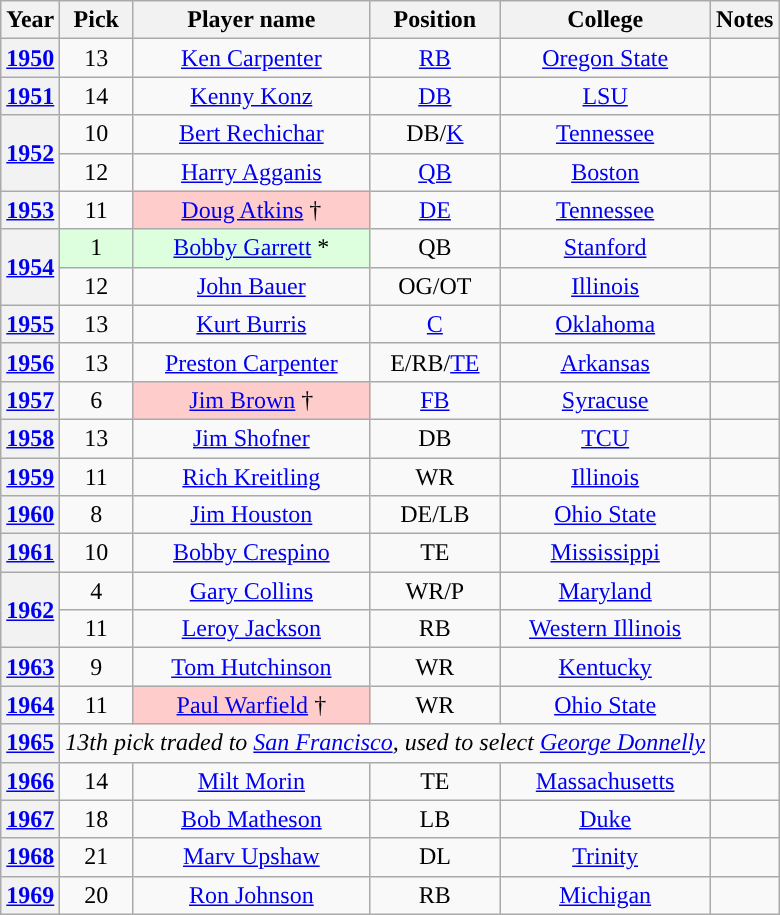<table class="wikitable" style="text-align:center">
<tr>
<th scope=col>Year</th>
<th scope=col>Pick</th>
<th scope=col>Player name</th>
<th scope=col>Position</th>
<th scope=col>College</th>
<th scope=col class=unsortable>Notes</onlyinclude></th>
</tr>
<tr>
<th scope=row align="center"><a href='#'>1950</a></th>
<td align="center">13</td>
<td><a href='#'>Ken Carpenter</a></td>
<td><a href='#'>RB</a></td>
<td><a href='#'>Oregon State</a></td>
<td></td>
</tr>
<tr>
<th scope=row align="center"><a href='#'>1951</a></th>
<td align="center">14</td>
<td><a href='#'>Kenny Konz</a></td>
<td><a href='#'>DB</a></td>
<td><a href='#'>LSU</a></td>
<td></td>
</tr>
<tr>
<th scope=rowgroup rowspan="2" align="center"><a href='#'>1952</a></th>
<td align="center">10</td>
<td><a href='#'>Bert Rechichar</a></td>
<td>DB/<a href='#'>K</a></td>
<td><a href='#'>Tennessee</a></td>
<td align="center"></td>
</tr>
<tr>
<td align="center">12</td>
<td><a href='#'>Harry Agganis</a></td>
<td><a href='#'>QB</a></td>
<td><a href='#'>Boston</a></td>
<td align="center"></td>
</tr>
<tr>
<th scope=row align="center"><a href='#'>1953</a></th>
<td align="center">11</td>
<td style="background-color: #FFCCCC;"><a href='#'>Doug Atkins</a> †</td>
<td><a href='#'>DE</a></td>
<td><a href='#'>Tennessee</a></td>
<td></td>
</tr>
<tr>
<th scope=rowgroup rowspan="2" align="center"><a href='#'>1954</a></th>
<td align="center" style="background-color: #DDFFDD;">1</td>
<td style="background-color: #DDFFDD;"><a href='#'>Bobby Garrett</a> *</td>
<td>QB</td>
<td><a href='#'>Stanford</a></td>
<td align="center"></td>
</tr>
<tr>
<td align="center">12</td>
<td><a href='#'>John Bauer</a></td>
<td>OG/OT</td>
<td><a href='#'>Illinois</a></td>
<td></td>
</tr>
<tr>
<th scope=row align="center"><a href='#'>1955</a></th>
<td align="center">13</td>
<td><a href='#'>Kurt Burris</a></td>
<td><a href='#'>C</a></td>
<td><a href='#'>Oklahoma</a></td>
<td></td>
</tr>
<tr>
<th scope=row align="center"><a href='#'>1956</a></th>
<td align="center">13</td>
<td><a href='#'>Preston Carpenter</a></td>
<td>E/RB/<a href='#'>TE</a></td>
<td><a href='#'>Arkansas</a></td>
<td></td>
</tr>
<tr>
<th scope=row align="center"><a href='#'>1957</a></th>
<td align="center">6</td>
<td style="background-color: #FFCCCC;"><a href='#'>Jim Brown</a> †</td>
<td><a href='#'>FB</a></td>
<td><a href='#'>Syracuse</a></td>
<td></td>
</tr>
<tr>
<th scope=row align="center"><a href='#'>1958</a></th>
<td align="center">13</td>
<td><a href='#'>Jim Shofner</a></td>
<td>DB</td>
<td><a href='#'>TCU</a></td>
<td></td>
</tr>
<tr>
<th scope=row align="center"><a href='#'>1959</a></th>
<td align="center">11</td>
<td><a href='#'>Rich Kreitling</a></td>
<td>WR</td>
<td><a href='#'>Illinois</a></td>
<td></td>
</tr>
<tr>
<th scope=row align="center"><a href='#'>1960</a></th>
<td align="center">8</td>
<td><a href='#'>Jim Houston</a></td>
<td>DE/LB</td>
<td><a href='#'>Ohio State</a></td>
<td></td>
</tr>
<tr>
<th scope=row align="center"><a href='#'>1961</a></th>
<td align="center">10</td>
<td><a href='#'>Bobby Crespino</a></td>
<td>TE</td>
<td><a href='#'>Mississippi</a></td>
<td align="center"></td>
</tr>
<tr>
<th scope=rowgroup rowspan="2" align="center"><a href='#'>1962</a></th>
<td align="center">4</td>
<td><a href='#'>Gary Collins</a></td>
<td>WR/P</td>
<td><a href='#'>Maryland</a></td>
<td align="center"></td>
</tr>
<tr>
<td align="center">11</td>
<td><a href='#'>Leroy Jackson</a></td>
<td>RB</td>
<td><a href='#'>Western Illinois</a></td>
<td align="center"></td>
</tr>
<tr>
<th scope=row align="center"><a href='#'>1963</a></th>
<td align="center">9</td>
<td><a href='#'>Tom Hutchinson</a></td>
<td>WR</td>
<td><a href='#'>Kentucky</a></td>
<td></td>
</tr>
<tr>
<th scope=row align="center"><a href='#'>1964</a></th>
<td align="center">11</td>
<td style="background-color: #FFCCCC;"><a href='#'>Paul Warfield</a> †</td>
<td>WR</td>
<td><a href='#'>Ohio State</a></td>
<td></td>
</tr>
<tr>
<th scope=row align="center"><a href='#'>1965</a></th>
<td colspan="4" align="center"><em>13th pick traded to <a href='#'>San Francisco</a>, used to select <a href='#'>George Donnelly</a></em></td>
<td align="center"></td>
</tr>
<tr>
<th scope=row align="center"><a href='#'>1966</a></th>
<td align="center">14</td>
<td><a href='#'>Milt Morin</a></td>
<td>TE</td>
<td><a href='#'>Massachusetts</a></td>
<td></td>
</tr>
<tr>
<th scope=row align="center"><a href='#'>1967</a></th>
<td align="center">18</td>
<td><a href='#'>Bob Matheson</a></td>
<td>LB</td>
<td><a href='#'>Duke</a></td>
<td></td>
</tr>
<tr>
<th scope=row align="center"><a href='#'>1968</a></th>
<td align="center">21</td>
<td><a href='#'>Marv Upshaw</a></td>
<td>DL</td>
<td><a href='#'>Trinity</a></td>
<td></td>
</tr>
<tr>
<th scope=row align="center"><a href='#'>1969</a></th>
<td align="center">20</td>
<td><a href='#'>Ron Johnson</a></td>
<td>RB</td>
<td><a href='#'>Michigan</a></td>
<td></td>
</tr>
</table>
